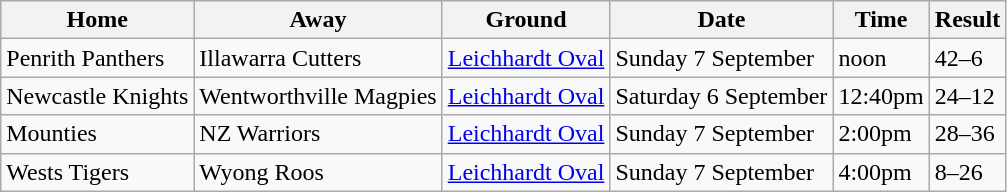<table class="wikitable">
<tr>
<th>Home</th>
<th>Away</th>
<th>Ground</th>
<th>Date</th>
<th>Time</th>
<th>Result</th>
</tr>
<tr>
<td>Penrith Panthers</td>
<td>Illawarra Cutters</td>
<td><a href='#'>Leichhardt Oval</a></td>
<td>Sunday 7 September</td>
<td>noon</td>
<td>42–6</td>
</tr>
<tr>
<td>Newcastle Knights</td>
<td>Wentworthville Magpies</td>
<td><a href='#'>Leichhardt Oval</a></td>
<td>Saturday 6 September</td>
<td>12:40pm</td>
<td>24–12</td>
</tr>
<tr>
<td>Mounties</td>
<td>NZ Warriors</td>
<td><a href='#'>Leichhardt Oval</a></td>
<td>Sunday 7 September</td>
<td>2:00pm</td>
<td>28–36</td>
</tr>
<tr>
<td>Wests Tigers</td>
<td>Wyong Roos</td>
<td><a href='#'>Leichhardt Oval</a></td>
<td>Sunday 7 September</td>
<td>4:00pm</td>
<td>8–26</td>
</tr>
</table>
